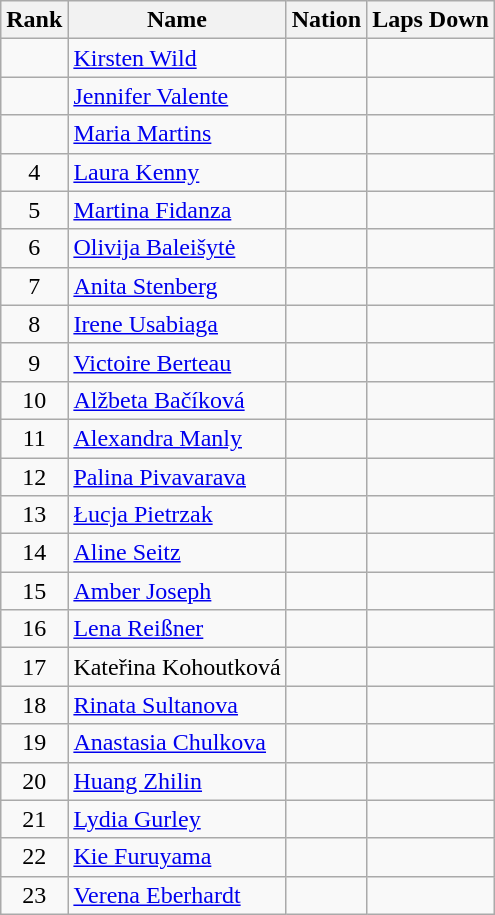<table class="wikitable sortable" style="text-align:center">
<tr>
<th>Rank</th>
<th>Name</th>
<th>Nation</th>
<th>Laps Down</th>
</tr>
<tr>
<td></td>
<td align=left><a href='#'>Kirsten Wild</a></td>
<td align=left></td>
<td></td>
</tr>
<tr>
<td></td>
<td align=left><a href='#'>Jennifer Valente</a></td>
<td align=left></td>
<td></td>
</tr>
<tr>
<td></td>
<td align=left><a href='#'>Maria Martins</a></td>
<td align=left></td>
<td></td>
</tr>
<tr>
<td>4</td>
<td align=left><a href='#'>Laura Kenny</a></td>
<td align=left></td>
<td></td>
</tr>
<tr>
<td>5</td>
<td align=left><a href='#'>Martina Fidanza</a></td>
<td align=left></td>
<td></td>
</tr>
<tr>
<td>6</td>
<td align=left><a href='#'>Olivija Baleišytė</a></td>
<td align=left></td>
<td></td>
</tr>
<tr>
<td>7</td>
<td align=left><a href='#'>Anita Stenberg</a></td>
<td align=left></td>
<td></td>
</tr>
<tr>
<td>8</td>
<td align=left><a href='#'>Irene Usabiaga</a></td>
<td align=left></td>
<td></td>
</tr>
<tr>
<td>9</td>
<td align=left><a href='#'>Victoire Berteau</a></td>
<td align=left></td>
<td></td>
</tr>
<tr>
<td>10</td>
<td align=left><a href='#'>Alžbeta Bačíková</a></td>
<td align=left></td>
<td></td>
</tr>
<tr>
<td>11</td>
<td align=left><a href='#'>Alexandra Manly</a></td>
<td align=left></td>
<td></td>
</tr>
<tr>
<td>12</td>
<td align=left><a href='#'>Palina Pivavarava</a></td>
<td align=left></td>
<td></td>
</tr>
<tr>
<td>13</td>
<td align=left><a href='#'>Łucja Pietrzak</a></td>
<td align=left></td>
<td></td>
</tr>
<tr>
<td>14</td>
<td align=left><a href='#'>Aline Seitz</a></td>
<td align=left></td>
<td></td>
</tr>
<tr>
<td>15</td>
<td align=left><a href='#'>Amber Joseph</a></td>
<td align=left></td>
<td></td>
</tr>
<tr>
<td>16</td>
<td align=left><a href='#'>Lena Reißner</a></td>
<td align=left></td>
<td></td>
</tr>
<tr>
<td>17</td>
<td align=left>Kateřina Kohoutková</td>
<td align=left></td>
<td></td>
</tr>
<tr>
<td>18</td>
<td align=left><a href='#'>Rinata Sultanova</a></td>
<td align=left></td>
<td></td>
</tr>
<tr>
<td>19</td>
<td align=left><a href='#'>Anastasia Chulkova</a></td>
<td align=left></td>
<td></td>
</tr>
<tr>
<td>20</td>
<td align=left><a href='#'>Huang Zhilin</a></td>
<td align=left></td>
<td></td>
</tr>
<tr>
<td>21</td>
<td align=left><a href='#'>Lydia Gurley</a></td>
<td align=left></td>
<td></td>
</tr>
<tr>
<td>22</td>
<td align=left><a href='#'>Kie Furuyama</a></td>
<td align=left></td>
<td></td>
</tr>
<tr>
<td>23</td>
<td align=left><a href='#'>Verena Eberhardt</a></td>
<td align=left></td>
<td></td>
</tr>
</table>
